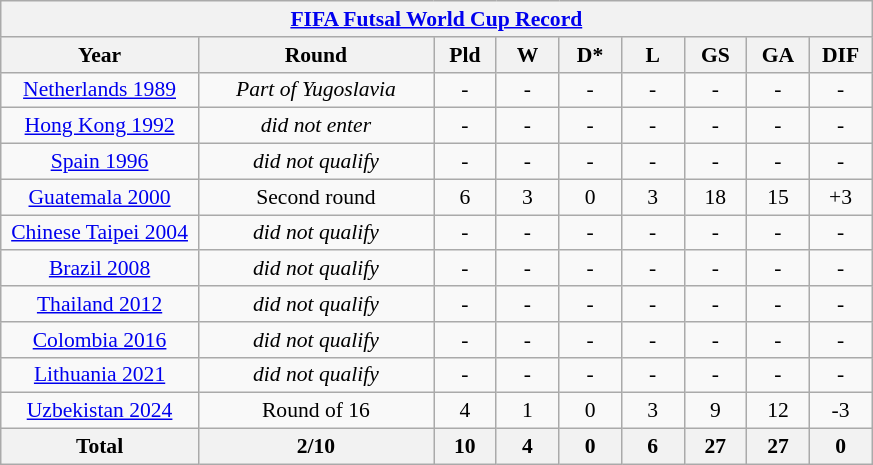<table class="wikitable" style="text-align: center;font-size:90%;">
<tr>
<th colspan=9><a href='#'>FIFA Futsal World Cup Record</a></th>
</tr>
<tr>
<th width=125>Year</th>
<th width=150>Round</th>
<th width=35>Pld</th>
<th width=35>W</th>
<th width=35>D*</th>
<th width=35>L</th>
<th width=35>GS</th>
<th width=35>GA</th>
<th width=35>DIF</th>
</tr>
<tr>
<td><a href='#'>Netherlands 1989</a></td>
<td><em>Part of Yugoslavia</em></td>
<td>-</td>
<td>-</td>
<td>-</td>
<td>-</td>
<td>-</td>
<td>-</td>
<td>-</td>
</tr>
<tr>
<td><a href='#'>Hong Kong 1992</a></td>
<td><em>did not enter</em></td>
<td>-</td>
<td>-</td>
<td>-</td>
<td>-</td>
<td>-</td>
<td>-</td>
<td>-</td>
</tr>
<tr>
<td><a href='#'>Spain 1996</a></td>
<td><em>did not qualify</em></td>
<td>-</td>
<td>-</td>
<td>-</td>
<td>-</td>
<td>-</td>
<td>-</td>
<td>-</td>
</tr>
<tr>
<td><a href='#'>Guatemala 2000</a></td>
<td>Second round</td>
<td>6</td>
<td>3</td>
<td>0</td>
<td>3</td>
<td>18</td>
<td>15</td>
<td>+3</td>
</tr>
<tr>
<td><a href='#'>Chinese Taipei 2004</a></td>
<td><em>did not qualify</em></td>
<td>-</td>
<td>-</td>
<td>-</td>
<td>-</td>
<td>-</td>
<td>-</td>
<td>-</td>
</tr>
<tr>
<td><a href='#'>Brazil 2008</a></td>
<td><em>did not qualify</em></td>
<td>-</td>
<td>-</td>
<td>-</td>
<td>-</td>
<td>-</td>
<td>-</td>
<td>-</td>
</tr>
<tr>
<td><a href='#'>Thailand 2012</a></td>
<td><em>did not qualify</em></td>
<td>-</td>
<td>-</td>
<td>-</td>
<td>-</td>
<td>-</td>
<td>-</td>
<td>-</td>
</tr>
<tr>
<td><a href='#'>Colombia 2016</a></td>
<td><em>did not qualify</em></td>
<td>-</td>
<td>-</td>
<td>-</td>
<td>-</td>
<td>-</td>
<td>-</td>
<td>-</td>
</tr>
<tr>
<td><a href='#'>Lithuania 2021</a></td>
<td><em>did not qualify</em></td>
<td>-</td>
<td>-</td>
<td>-</td>
<td>-</td>
<td>-</td>
<td>-</td>
<td>-</td>
</tr>
<tr>
<td><a href='#'>Uzbekistan 2024</a></td>
<td>Round of 16</td>
<td>4</td>
<td>1</td>
<td>0</td>
<td>3</td>
<td>9</td>
<td>12</td>
<td>-3</td>
</tr>
<tr>
<th><strong>Total</strong></th>
<th>2/10</th>
<th>10</th>
<th>4</th>
<th>0</th>
<th>6</th>
<th>27</th>
<th>27</th>
<th>0</th>
</tr>
</table>
